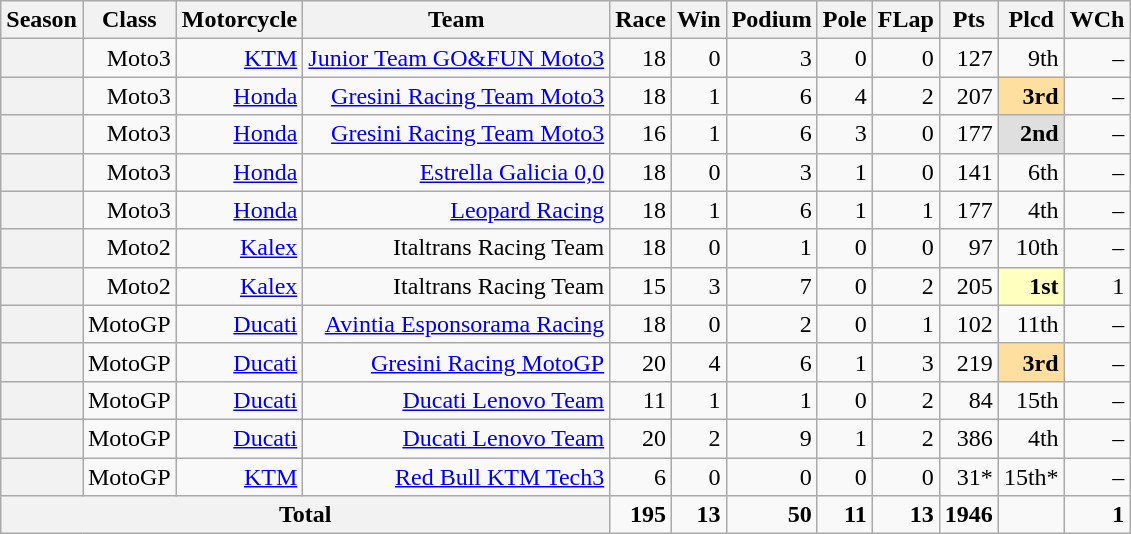<table class="wikitable" style=text-align:right;">
<tr>
<th>Season</th>
<th>Class</th>
<th>Motorcycle</th>
<th>Team</th>
<th>Race</th>
<th>Win</th>
<th>Podium</th>
<th>Pole</th>
<th>FLap</th>
<th>Pts</th>
<th>Plcd</th>
<th>WCh</th>
</tr>
<tr>
<th></th>
<td>Moto3</td>
<td><a href='#'>KTM</a></td>
<td><a href='#'>Junior Team GO&FUN Moto3</a></td>
<td>18</td>
<td>0</td>
<td>3</td>
<td>0</td>
<td>0</td>
<td>127</td>
<td>9th</td>
<td>–</td>
</tr>
<tr>
<th></th>
<td>Moto3</td>
<td><a href='#'>Honda</a></td>
<td><a href='#'>Gresini Racing Team Moto3</a></td>
<td>18</td>
<td>1</td>
<td>6</td>
<td>4</td>
<td>2</td>
<td>207</td>
<td style="background:#FFDF9F;"><strong>3rd</strong></td>
<td>–</td>
</tr>
<tr>
<th></th>
<td>Moto3</td>
<td><a href='#'>Honda</a></td>
<td><a href='#'>Gresini Racing Team Moto3</a></td>
<td>16</td>
<td>1</td>
<td>6</td>
<td>3</td>
<td>0</td>
<td>177</td>
<td style="background:#DFDFDF;"><strong>2nd</strong></td>
<td>–</td>
</tr>
<tr>
<th></th>
<td>Moto3</td>
<td><a href='#'>Honda</a></td>
<td><a href='#'>Estrella Galicia 0,0</a></td>
<td>18</td>
<td>0</td>
<td>3</td>
<td>1</td>
<td>0</td>
<td>141</td>
<td>6th</td>
<td>–</td>
</tr>
<tr>
<th></th>
<td>Moto3</td>
<td><a href='#'>Honda</a></td>
<td><a href='#'>Leopard Racing</a></td>
<td>18</td>
<td>1</td>
<td>6</td>
<td>1</td>
<td>1</td>
<td>177</td>
<td>4th</td>
<td>–</td>
</tr>
<tr>
<th></th>
<td>Moto2</td>
<td><a href='#'>Kalex</a></td>
<td>Italtrans Racing Team</td>
<td>18</td>
<td>0</td>
<td>1</td>
<td>0</td>
<td>0</td>
<td>97</td>
<td>10th</td>
<td>–</td>
</tr>
<tr>
<th></th>
<td>Moto2</td>
<td><a href='#'>Kalex</a></td>
<td>Italtrans Racing Team</td>
<td>15</td>
<td>3</td>
<td>7</td>
<td>0</td>
<td>2</td>
<td>205</td>
<td style="background:#FFFFBF;"><strong>1st</strong></td>
<td>1</td>
</tr>
<tr>
<th></th>
<td>MotoGP</td>
<td><a href='#'>Ducati</a></td>
<td><a href='#'>Avintia Esponsorama Racing</a></td>
<td>18</td>
<td>0</td>
<td>2</td>
<td>0</td>
<td>1</td>
<td>102</td>
<td>11th</td>
<td>–</td>
</tr>
<tr>
<th></th>
<td>MotoGP</td>
<td><a href='#'>Ducati</a></td>
<td><a href='#'>Gresini Racing MotoGP</a></td>
<td>20</td>
<td>4</td>
<td>6</td>
<td>1</td>
<td>3</td>
<td>219</td>
<td style="background:#FFDF9F;"><strong>3rd</strong></td>
<td>–</td>
</tr>
<tr>
<th></th>
<td>MotoGP</td>
<td><a href='#'>Ducati</a></td>
<td><a href='#'>Ducati Lenovo Team</a></td>
<td>11</td>
<td>1</td>
<td>1</td>
<td>0</td>
<td>2</td>
<td>84</td>
<td>15th</td>
<td>–</td>
</tr>
<tr>
<th></th>
<td>MotoGP</td>
<td><a href='#'>Ducati</a></td>
<td><a href='#'>Ducati Lenovo Team</a></td>
<td>20</td>
<td>2</td>
<td>9</td>
<td>1</td>
<td>2</td>
<td>386</td>
<td>4th</td>
<td>–</td>
</tr>
<tr>
<th></th>
<td>MotoGP</td>
<td><a href='#'>KTM</a></td>
<td><a href='#'>Red Bull KTM Tech3</a></td>
<td>6</td>
<td>0</td>
<td>0</td>
<td>0</td>
<td>0</td>
<td>31*</td>
<td>15th*</td>
<td>–</td>
</tr>
<tr>
<th colspan=4>Total</th>
<td><strong>195</strong></td>
<td><strong>13</strong></td>
<td><strong>50</strong></td>
<td><strong>11</strong></td>
<td><strong>13</strong></td>
<td><strong>1946</strong></td>
<td></td>
<td><strong>1</strong></td>
</tr>
</table>
